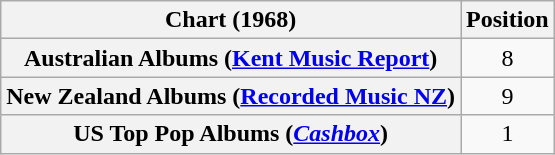<table class="wikitable sortable plainrowheaders" style="text-align:center">
<tr>
<th>Chart (1968)</th>
<th>Position</th>
</tr>
<tr>
<th scope="row">Australian Albums (<a href='#'>Kent Music Report</a>)</th>
<td>8</td>
</tr>
<tr>
<th scope="row">New Zealand Albums (<a href='#'>Recorded Music NZ</a>)</th>
<td>9</td>
</tr>
<tr>
<th scope="row">US Top Pop Albums (<em><a href='#'>Cashbox</a></em>)</th>
<td>1</td>
</tr>
</table>
